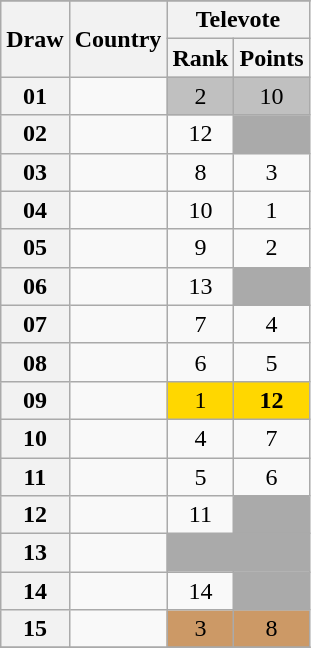<table class="sortable wikitable collapsible plainrowheaders" style="text-align:center;">
<tr>
</tr>
<tr>
<th scope="col" rowspan="2">Draw</th>
<th scope="col" rowspan="2">Country</th>
<th scope="col" colspan="2">Televote</th>
</tr>
<tr>
<th scope="col">Rank</th>
<th scope="col">Points</th>
</tr>
<tr>
<th scope="row" style="text-align:center;">01</th>
<td style="text-align:left;"></td>
<td style="background:silver;">2</td>
<td style="background:silver;">10</td>
</tr>
<tr>
<th scope="row" style="text-align:center;">02</th>
<td style="text-align:left;"></td>
<td>12</td>
<td style="background:#AAAAAA;"></td>
</tr>
<tr>
<th scope="row" style="text-align:center;">03</th>
<td style="text-align:left;"></td>
<td>8</td>
<td>3</td>
</tr>
<tr>
<th scope="row" style="text-align:center;">04</th>
<td style="text-align:left;"></td>
<td>10</td>
<td>1</td>
</tr>
<tr>
<th scope="row" style="text-align:center;">05</th>
<td style="text-align:left;"></td>
<td>9</td>
<td>2</td>
</tr>
<tr>
<th scope="row" style="text-align:center;">06</th>
<td style="text-align:left;"></td>
<td>13</td>
<td style="background:#AAAAAA;"></td>
</tr>
<tr>
<th scope="row" style="text-align:center;">07</th>
<td style="text-align:left;"></td>
<td>7</td>
<td>4</td>
</tr>
<tr>
<th scope="row" style="text-align:center;">08</th>
<td style="text-align:left;"></td>
<td>6</td>
<td>5</td>
</tr>
<tr>
<th scope="row" style="text-align:center;">09</th>
<td style="text-align:left;"></td>
<td style="background:gold;">1</td>
<td style="background:gold;"><strong>12</strong></td>
</tr>
<tr>
<th scope="row" style="text-align:center;">10</th>
<td style="text-align:left;"></td>
<td>4</td>
<td>7</td>
</tr>
<tr>
<th scope="row" style="text-align:center;">11</th>
<td style="text-align:left;"></td>
<td>5</td>
<td>6</td>
</tr>
<tr>
<th scope="row" style="text-align:center;">12</th>
<td style="text-align:left;"></td>
<td>11</td>
<td style="background:#AAAAAA;"></td>
</tr>
<tr class=sortbottom>
<th scope="row" style="text-align:center;">13</th>
<td style="text-align:left;"></td>
<td style="background:#AAAAAA;"></td>
<td style="background:#AAAAAA;"></td>
</tr>
<tr>
<th scope="row" style="text-align:center;">14</th>
<td style="text-align:left;"></td>
<td>14</td>
<td style="background:#AAAAAA;"></td>
</tr>
<tr>
<th scope="row" style="text-align:center;">15</th>
<td style="text-align:left;"></td>
<td style="background:#CC9966;">3</td>
<td style="background:#CC9966;">8</td>
</tr>
<tr>
</tr>
</table>
